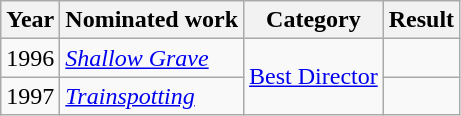<table class="wikitable sortable">
<tr>
<th>Year</th>
<th>Nominated work</th>
<th>Category</th>
<th>Result</th>
</tr>
<tr>
<td>1996</td>
<td><em><a href='#'>Shallow Grave</a></em></td>
<td rowspan=2><a href='#'>Best Director</a></td>
<td></td>
</tr>
<tr>
<td>1997</td>
<td><em><a href='#'>Trainspotting</a></em></td>
<td></td>
</tr>
</table>
